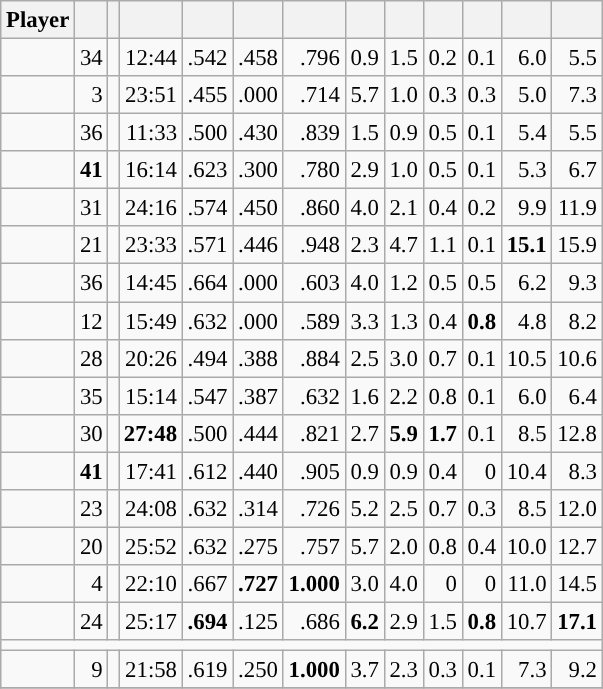<table class="wikitable sortable" style="font-size:95%; text-align:right;">
<tr>
<th>Player</th>
<th></th>
<th></th>
<th></th>
<th></th>
<th></th>
<th></th>
<th></th>
<th></th>
<th></th>
<th></th>
<th></th>
<th></th>
</tr>
<tr>
<td><strong></strong></td>
<td>34</td>
<td></td>
<td>12:44</td>
<td>.542</td>
<td>.458</td>
<td>.796</td>
<td>0.9</td>
<td>1.5</td>
<td>0.2</td>
<td>0.1</td>
<td>6.0</td>
<td>5.5</td>
</tr>
<tr>
<td><strong></strong></td>
<td>3</td>
<td></td>
<td>23:51</td>
<td>.455</td>
<td>.000</td>
<td>.714</td>
<td>5.7</td>
<td>1.0</td>
<td>0.3</td>
<td>0.3</td>
<td>5.0</td>
<td>7.3</td>
</tr>
<tr>
<td><strong></strong></td>
<td>36</td>
<td></td>
<td>11:33</td>
<td>.500</td>
<td>.430</td>
<td>.839</td>
<td>1.5</td>
<td>0.9</td>
<td>0.5</td>
<td>0.1</td>
<td>5.4</td>
<td>5.5</td>
</tr>
<tr>
<td><strong></strong></td>
<td><strong>41</strong></td>
<td></td>
<td>16:14</td>
<td>.623</td>
<td>.300</td>
<td>.780</td>
<td>2.9</td>
<td>1.0</td>
<td>0.5</td>
<td>0.1</td>
<td>5.3</td>
<td>6.7</td>
</tr>
<tr>
<td><strong></strong></td>
<td>31</td>
<td></td>
<td>24:16</td>
<td>.574</td>
<td>.450</td>
<td>.860</td>
<td>4.0</td>
<td>2.1</td>
<td>0.4</td>
<td>0.2</td>
<td>9.9</td>
<td>11.9</td>
</tr>
<tr>
<td><strong></strong></td>
<td>21</td>
<td></td>
<td>23:33</td>
<td>.571</td>
<td>.446</td>
<td>.948</td>
<td>2.3</td>
<td>4.7</td>
<td>1.1</td>
<td>0.1</td>
<td><strong>15.1</strong></td>
<td>15.9</td>
</tr>
<tr>
<td><strong></strong></td>
<td>36</td>
<td></td>
<td>14:45</td>
<td>.664</td>
<td>.000</td>
<td>.603</td>
<td>4.0</td>
<td>1.2</td>
<td>0.5</td>
<td>0.5</td>
<td>6.2</td>
<td>9.3</td>
</tr>
<tr>
<td><strong></strong></td>
<td>12</td>
<td></td>
<td>15:49</td>
<td>.632</td>
<td>.000</td>
<td>.589</td>
<td>3.3</td>
<td>1.3</td>
<td>0.4</td>
<td><strong>0.8</strong></td>
<td>4.8</td>
<td>8.2</td>
</tr>
<tr>
<td><strong></strong></td>
<td>28</td>
<td></td>
<td>20:26</td>
<td>.494</td>
<td>.388</td>
<td>.884</td>
<td>2.5</td>
<td>3.0</td>
<td>0.7</td>
<td>0.1</td>
<td>10.5</td>
<td>10.6</td>
</tr>
<tr>
<td><strong></strong></td>
<td>35</td>
<td></td>
<td>15:14</td>
<td>.547</td>
<td>.387</td>
<td>.632</td>
<td>1.6</td>
<td>2.2</td>
<td>0.8</td>
<td>0.1</td>
<td>6.0</td>
<td>6.4</td>
</tr>
<tr>
<td><strong></strong></td>
<td>30</td>
<td></td>
<td><strong>27:48</strong></td>
<td>.500</td>
<td>.444</td>
<td>.821</td>
<td>2.7</td>
<td><strong>5.9</strong></td>
<td><strong>1.7</strong></td>
<td>0.1</td>
<td>8.5</td>
<td>12.8</td>
</tr>
<tr>
<td><strong></strong></td>
<td><strong>41</strong></td>
<td></td>
<td>17:41</td>
<td>.612</td>
<td>.440</td>
<td>.905</td>
<td>0.9</td>
<td>0.9</td>
<td>0.4</td>
<td>0</td>
<td>10.4</td>
<td>8.3</td>
</tr>
<tr>
<td><strong></strong></td>
<td>23</td>
<td></td>
<td>24:08</td>
<td>.632</td>
<td>.314</td>
<td>.726</td>
<td>5.2</td>
<td>2.5</td>
<td>0.7</td>
<td>0.3</td>
<td>8.5</td>
<td>12.0</td>
</tr>
<tr>
<td><strong></strong></td>
<td>20</td>
<td></td>
<td>25:52</td>
<td>.632</td>
<td>.275</td>
<td>.757</td>
<td>5.7</td>
<td>2.0</td>
<td>0.8</td>
<td>0.4</td>
<td>10.0</td>
<td>12.7</td>
</tr>
<tr>
<td><strong></strong></td>
<td>4</td>
<td></td>
<td>22:10</td>
<td>.667</td>
<td><strong>.727</strong></td>
<td><strong>1.000</strong></td>
<td>3.0</td>
<td>4.0</td>
<td>0</td>
<td>0</td>
<td>11.0</td>
<td>14.5</td>
</tr>
<tr>
<td><strong></strong></td>
<td>24</td>
<td></td>
<td>25:17</td>
<td><strong>.694</strong></td>
<td>.125</td>
<td>.686</td>
<td><strong>6.2</strong></td>
<td>2.9</td>
<td>1.5</td>
<td><strong>0.8</strong></td>
<td>10.7</td>
<td><strong>17.1</strong></td>
</tr>
<tr class="sortbottom">
<td colspan=13></td>
</tr>
<tr>
<td><em></em></td>
<td>9</td>
<td></td>
<td>21:58</td>
<td>.619</td>
<td>.250</td>
<td><strong>1.000</strong></td>
<td>3.7</td>
<td>2.3</td>
<td>0.3</td>
<td>0.1</td>
<td>7.3</td>
<td>9.2</td>
</tr>
<tr>
</tr>
</table>
